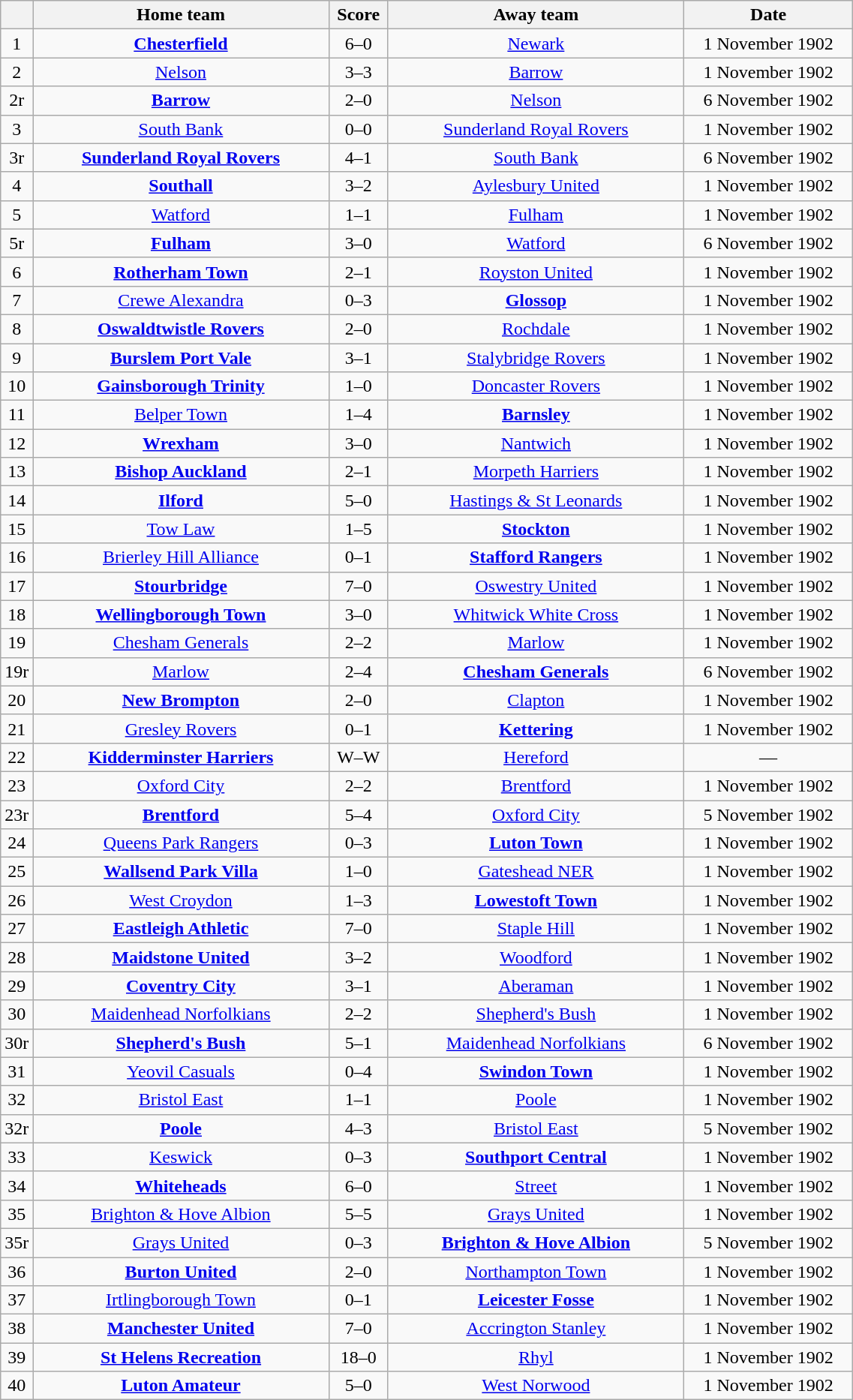<table class="wikitable" style="text-align:center; width:60%">
<tr>
<th style="width:3%"></th>
<th style="width:35%">Home team</th>
<th style="width:7%">Score</th>
<th style="width:35%">Away team</th>
<th style="width:20%">Date</th>
</tr>
<tr>
<td>1</td>
<td><strong><a href='#'>Chesterfield</a></strong></td>
<td>6–0</td>
<td><a href='#'>Newark</a></td>
<td>1 November 1902</td>
</tr>
<tr>
<td>2</td>
<td><a href='#'>Nelson</a></td>
<td>3–3</td>
<td><a href='#'>Barrow</a></td>
<td>1 November 1902</td>
</tr>
<tr>
<td>2r</td>
<td><strong><a href='#'>Barrow</a></strong></td>
<td>2–0</td>
<td><a href='#'>Nelson</a></td>
<td>6 November 1902</td>
</tr>
<tr>
<td>3</td>
<td><a href='#'>South Bank</a></td>
<td>0–0</td>
<td><a href='#'>Sunderland Royal Rovers</a></td>
<td>1 November 1902</td>
</tr>
<tr>
<td>3r</td>
<td><strong><a href='#'>Sunderland Royal Rovers</a></strong></td>
<td>4–1</td>
<td><a href='#'>South Bank</a></td>
<td>6 November 1902</td>
</tr>
<tr>
<td>4</td>
<td><strong><a href='#'>Southall</a></strong></td>
<td>3–2</td>
<td><a href='#'>Aylesbury United</a></td>
<td>1 November 1902</td>
</tr>
<tr>
<td>5</td>
<td><a href='#'>Watford</a></td>
<td>1–1</td>
<td><a href='#'>Fulham</a></td>
<td>1 November 1902</td>
</tr>
<tr>
<td>5r</td>
<td><strong><a href='#'>Fulham</a></strong></td>
<td>3–0</td>
<td><a href='#'>Watford</a></td>
<td>6 November 1902</td>
</tr>
<tr>
<td>6</td>
<td><strong><a href='#'>Rotherham Town</a></strong></td>
<td>2–1</td>
<td><a href='#'>Royston United</a></td>
<td>1 November 1902</td>
</tr>
<tr>
<td>7</td>
<td><a href='#'>Crewe Alexandra</a></td>
<td>0–3</td>
<td><strong><a href='#'>Glossop</a></strong></td>
<td>1 November 1902</td>
</tr>
<tr>
<td>8</td>
<td><strong><a href='#'>Oswaldtwistle Rovers</a></strong></td>
<td>2–0</td>
<td><a href='#'>Rochdale</a></td>
<td>1 November 1902</td>
</tr>
<tr>
<td>9</td>
<td><strong><a href='#'>Burslem Port Vale</a></strong></td>
<td>3–1</td>
<td><a href='#'>Stalybridge Rovers</a></td>
<td>1 November 1902</td>
</tr>
<tr>
<td>10</td>
<td><strong><a href='#'>Gainsborough Trinity</a></strong></td>
<td>1–0</td>
<td><a href='#'>Doncaster Rovers</a></td>
<td>1 November 1902</td>
</tr>
<tr>
<td>11</td>
<td><a href='#'>Belper Town</a></td>
<td>1–4</td>
<td><strong><a href='#'>Barnsley</a></strong></td>
<td>1 November 1902</td>
</tr>
<tr>
<td>12</td>
<td><strong><a href='#'>Wrexham</a></strong></td>
<td>3–0</td>
<td><a href='#'>Nantwich</a></td>
<td>1 November 1902</td>
</tr>
<tr>
<td>13</td>
<td><strong><a href='#'>Bishop Auckland</a></strong></td>
<td>2–1</td>
<td><a href='#'>Morpeth Harriers</a></td>
<td>1 November 1902</td>
</tr>
<tr>
<td>14</td>
<td><strong><a href='#'>Ilford</a></strong></td>
<td>5–0</td>
<td><a href='#'>Hastings & St Leonards</a></td>
<td>1 November 1902</td>
</tr>
<tr>
<td>15</td>
<td><a href='#'>Tow Law</a></td>
<td>1–5</td>
<td><strong><a href='#'>Stockton</a></strong></td>
<td>1 November 1902</td>
</tr>
<tr>
<td>16</td>
<td><a href='#'>Brierley Hill Alliance</a></td>
<td>0–1</td>
<td><strong><a href='#'>Stafford Rangers</a></strong></td>
<td>1 November 1902</td>
</tr>
<tr>
<td>17</td>
<td><strong><a href='#'>Stourbridge</a></strong></td>
<td>7–0</td>
<td><a href='#'>Oswestry United</a></td>
<td>1 November 1902</td>
</tr>
<tr>
<td>18</td>
<td><strong><a href='#'>Wellingborough Town</a></strong></td>
<td>3–0</td>
<td><a href='#'>Whitwick White Cross</a></td>
<td>1 November 1902</td>
</tr>
<tr>
<td>19</td>
<td><a href='#'>Chesham Generals</a></td>
<td>2–2</td>
<td><a href='#'>Marlow</a></td>
<td>1 November 1902</td>
</tr>
<tr>
<td>19r</td>
<td><a href='#'>Marlow</a></td>
<td>2–4</td>
<td><strong><a href='#'>Chesham Generals</a></strong></td>
<td>6 November 1902</td>
</tr>
<tr>
<td>20</td>
<td><strong><a href='#'>New Brompton</a></strong></td>
<td>2–0</td>
<td><a href='#'>Clapton</a></td>
<td>1 November 1902</td>
</tr>
<tr>
<td>21</td>
<td><a href='#'>Gresley Rovers</a></td>
<td>0–1</td>
<td><strong><a href='#'>Kettering</a></strong></td>
<td>1 November 1902</td>
</tr>
<tr>
<td>22</td>
<td><strong><a href='#'>Kidderminster Harriers</a></strong></td>
<td>W–W</td>
<td><a href='#'>Hereford</a></td>
<td>—</td>
</tr>
<tr>
<td>23</td>
<td><a href='#'>Oxford City</a></td>
<td>2–2</td>
<td><a href='#'>Brentford</a></td>
<td>1 November 1902</td>
</tr>
<tr>
<td>23r</td>
<td><strong><a href='#'>Brentford</a></strong></td>
<td>5–4</td>
<td><a href='#'>Oxford City</a></td>
<td>5 November 1902</td>
</tr>
<tr>
<td>24</td>
<td><a href='#'>Queens Park Rangers</a></td>
<td>0–3</td>
<td><strong><a href='#'>Luton Town</a></strong></td>
<td>1 November 1902</td>
</tr>
<tr>
<td>25</td>
<td><strong><a href='#'>Wallsend Park Villa</a></strong></td>
<td>1–0</td>
<td><a href='#'>Gateshead NER</a></td>
<td>1 November 1902</td>
</tr>
<tr>
<td>26</td>
<td><a href='#'>West Croydon</a></td>
<td>1–3</td>
<td><strong><a href='#'>Lowestoft Town</a></strong></td>
<td>1 November 1902</td>
</tr>
<tr>
<td>27</td>
<td><strong><a href='#'>Eastleigh Athletic</a></strong></td>
<td>7–0</td>
<td><a href='#'>Staple Hill</a></td>
<td>1 November 1902</td>
</tr>
<tr>
<td>28</td>
<td><strong><a href='#'>Maidstone United</a></strong></td>
<td>3–2</td>
<td><a href='#'>Woodford</a></td>
<td>1 November 1902</td>
</tr>
<tr>
<td>29</td>
<td><strong><a href='#'>Coventry City</a></strong></td>
<td>3–1</td>
<td><a href='#'>Aberaman</a></td>
<td>1 November 1902</td>
</tr>
<tr>
<td>30</td>
<td><a href='#'>Maidenhead Norfolkians</a></td>
<td>2–2</td>
<td><a href='#'>Shepherd's Bush</a></td>
<td>1 November 1902</td>
</tr>
<tr>
<td>30r</td>
<td><strong><a href='#'>Shepherd's Bush</a></strong></td>
<td>5–1</td>
<td><a href='#'>Maidenhead Norfolkians</a></td>
<td>6 November 1902</td>
</tr>
<tr>
<td>31</td>
<td><a href='#'>Yeovil Casuals</a></td>
<td>0–4</td>
<td><strong><a href='#'>Swindon Town</a></strong></td>
<td>1 November 1902</td>
</tr>
<tr>
<td>32</td>
<td><a href='#'>Bristol East</a></td>
<td>1–1</td>
<td><a href='#'>Poole</a></td>
<td>1 November 1902</td>
</tr>
<tr>
<td>32r</td>
<td><strong><a href='#'>Poole</a></strong></td>
<td>4–3</td>
<td><a href='#'>Bristol East</a></td>
<td>5 November 1902</td>
</tr>
<tr>
<td>33</td>
<td><a href='#'>Keswick</a></td>
<td>0–3</td>
<td><strong><a href='#'>Southport Central</a></strong></td>
<td>1 November 1902</td>
</tr>
<tr>
<td>34</td>
<td><strong><a href='#'>Whiteheads</a></strong></td>
<td>6–0</td>
<td><a href='#'>Street</a></td>
<td>1 November 1902</td>
</tr>
<tr>
<td>35</td>
<td><a href='#'>Brighton & Hove Albion</a></td>
<td>5–5</td>
<td><a href='#'>Grays United</a></td>
<td>1 November 1902</td>
</tr>
<tr>
<td>35r</td>
<td><a href='#'>Grays United</a></td>
<td>0–3</td>
<td><strong><a href='#'>Brighton & Hove Albion</a></strong></td>
<td>5 November 1902</td>
</tr>
<tr>
<td>36</td>
<td><strong><a href='#'>Burton United</a></strong></td>
<td>2–0</td>
<td><a href='#'>Northampton Town</a></td>
<td>1 November 1902</td>
</tr>
<tr>
<td>37</td>
<td><a href='#'>Irtlingborough Town</a></td>
<td>0–1</td>
<td><strong><a href='#'>Leicester Fosse</a></strong></td>
<td>1 November 1902</td>
</tr>
<tr>
<td>38</td>
<td><strong><a href='#'>Manchester United</a></strong></td>
<td>7–0</td>
<td><a href='#'>Accrington Stanley</a></td>
<td>1 November 1902</td>
</tr>
<tr>
<td>39</td>
<td><strong><a href='#'>St Helens Recreation</a></strong></td>
<td>18–0</td>
<td><a href='#'>Rhyl</a></td>
<td>1 November 1902</td>
</tr>
<tr>
<td>40</td>
<td><strong><a href='#'>Luton Amateur</a></strong></td>
<td>5–0</td>
<td><a href='#'>West Norwood</a></td>
<td>1 November 1902</td>
</tr>
</table>
